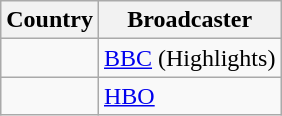<table class="wikitable">
<tr>
<th align=center>Country</th>
<th align=center>Broadcaster</th>
</tr>
<tr>
<td></td>
<td><a href='#'>BBC</a> (Highlights)</td>
</tr>
<tr>
<td></td>
<td><a href='#'>HBO</a></td>
</tr>
</table>
